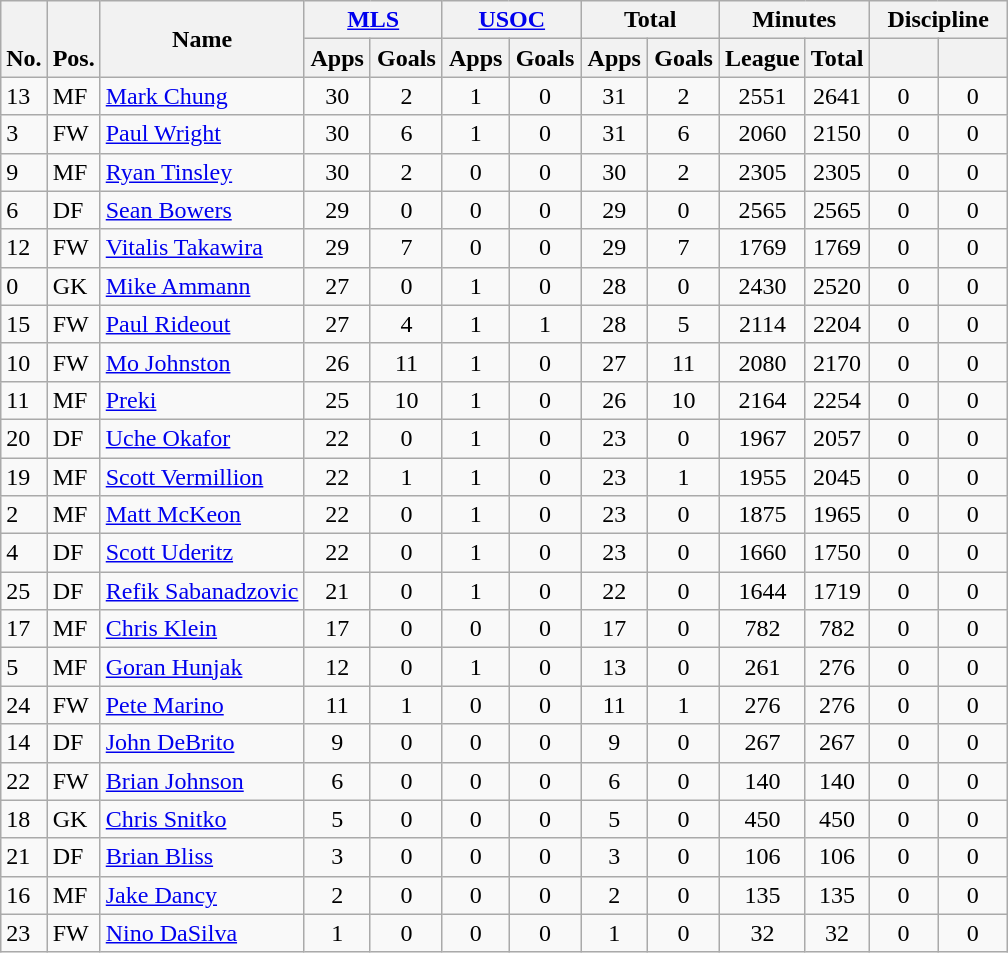<table class="wikitable" style="text-align:center">
<tr>
<th rowspan="2" valign="bottom">No.</th>
<th rowspan="2" valign="bottom">Pos.</th>
<th rowspan="2">Name</th>
<th colspan="2" width="85"><a href='#'>MLS</a></th>
<th colspan="2" width="85"><a href='#'>USOC</a></th>
<th colspan="2" width="85">Total</th>
<th colspan="2" width="85">Minutes</th>
<th colspan="2" width="85">Discipline</th>
</tr>
<tr>
<th>Apps</th>
<th>Goals</th>
<th>Apps</th>
<th>Goals</th>
<th>Apps</th>
<th>Goals</th>
<th>League</th>
<th>Total</th>
<th></th>
<th></th>
</tr>
<tr>
<td align="left">13</td>
<td align="left">MF</td>
<td align="left"> <a href='#'>Mark Chung</a></td>
<td>30</td>
<td>2</td>
<td>1</td>
<td>0</td>
<td>31</td>
<td>2</td>
<td>2551</td>
<td>2641</td>
<td>0</td>
<td>0</td>
</tr>
<tr>
<td align="left">3</td>
<td align="left">FW</td>
<td align="left"> <a href='#'>Paul Wright</a></td>
<td>30</td>
<td>6</td>
<td>1</td>
<td>0</td>
<td>31</td>
<td>6</td>
<td>2060</td>
<td>2150</td>
<td>0</td>
<td>0</td>
</tr>
<tr>
<td align="left">9</td>
<td align="left">MF</td>
<td align="left"> <a href='#'>Ryan Tinsley</a></td>
<td>30</td>
<td>2</td>
<td>0</td>
<td>0</td>
<td>30</td>
<td>2</td>
<td>2305</td>
<td>2305</td>
<td>0</td>
<td>0</td>
</tr>
<tr>
<td align="left">6</td>
<td align="left">DF</td>
<td align="left"> <a href='#'>Sean Bowers</a></td>
<td>29</td>
<td>0</td>
<td>0</td>
<td>0</td>
<td>29</td>
<td>0</td>
<td>2565</td>
<td>2565</td>
<td>0</td>
<td>0</td>
</tr>
<tr>
<td align="left">12</td>
<td align="left">FW</td>
<td align="left"> <a href='#'>Vitalis Takawira</a></td>
<td>29</td>
<td>7</td>
<td>0</td>
<td>0</td>
<td>29</td>
<td>7</td>
<td>1769</td>
<td>1769</td>
<td>0</td>
<td>0</td>
</tr>
<tr>
<td align="left">0</td>
<td align="left">GK</td>
<td align="left"> <a href='#'>Mike Ammann</a></td>
<td>27</td>
<td>0</td>
<td>1</td>
<td>0</td>
<td>28</td>
<td>0</td>
<td>2430</td>
<td>2520</td>
<td>0</td>
<td>0</td>
</tr>
<tr>
<td align="left">15</td>
<td align="left">FW</td>
<td align="left"> <a href='#'>Paul Rideout</a></td>
<td>27</td>
<td>4</td>
<td>1</td>
<td>1</td>
<td>28</td>
<td>5</td>
<td>2114</td>
<td>2204</td>
<td>0</td>
<td>0</td>
</tr>
<tr>
<td align="left">10</td>
<td align="left">FW</td>
<td align="left"> <a href='#'>Mo Johnston</a></td>
<td>26</td>
<td>11</td>
<td>1</td>
<td>0</td>
<td>27</td>
<td>11</td>
<td>2080</td>
<td>2170</td>
<td>0</td>
<td>0</td>
</tr>
<tr>
<td align="left">11</td>
<td align="left">MF</td>
<td align="left"> <a href='#'>Preki</a></td>
<td>25</td>
<td>10</td>
<td>1</td>
<td>0</td>
<td>26</td>
<td>10</td>
<td>2164</td>
<td>2254</td>
<td>0</td>
<td>0</td>
</tr>
<tr>
<td align="left">20</td>
<td align="left">DF</td>
<td align="left"> <a href='#'>Uche Okafor</a></td>
<td>22</td>
<td>0</td>
<td>1</td>
<td>0</td>
<td>23</td>
<td>0</td>
<td>1967</td>
<td>2057</td>
<td>0</td>
<td>0</td>
</tr>
<tr>
<td align="left">19</td>
<td align="left">MF</td>
<td align="left"> <a href='#'>Scott Vermillion</a></td>
<td>22</td>
<td>1</td>
<td>1</td>
<td>0</td>
<td>23</td>
<td>1</td>
<td>1955</td>
<td>2045</td>
<td>0</td>
<td>0</td>
</tr>
<tr>
<td align="left">2</td>
<td align="left">MF</td>
<td align="left"> <a href='#'>Matt McKeon</a></td>
<td>22</td>
<td>0</td>
<td>1</td>
<td>0</td>
<td>23</td>
<td>0</td>
<td>1875</td>
<td>1965</td>
<td>0</td>
<td>0</td>
</tr>
<tr>
<td align="left">4</td>
<td align="left">DF</td>
<td align="left"> <a href='#'>Scott Uderitz</a></td>
<td>22</td>
<td>0</td>
<td>1</td>
<td>0</td>
<td>23</td>
<td>0</td>
<td>1660</td>
<td>1750</td>
<td>0</td>
<td>0</td>
</tr>
<tr>
<td align="left">25</td>
<td align="left">DF</td>
<td align="left"> <a href='#'>Refik Sabanadzovic</a></td>
<td>21</td>
<td>0</td>
<td>1</td>
<td>0</td>
<td>22</td>
<td>0</td>
<td>1644</td>
<td>1719</td>
<td>0</td>
<td>0</td>
</tr>
<tr>
<td align="left">17</td>
<td align="left">MF</td>
<td align="left"> <a href='#'>Chris Klein</a></td>
<td>17</td>
<td>0</td>
<td>0</td>
<td>0</td>
<td>17</td>
<td>0</td>
<td>782</td>
<td>782</td>
<td>0</td>
<td>0</td>
</tr>
<tr>
<td align="left">5</td>
<td align="left">MF</td>
<td align="left"> <a href='#'>Goran Hunjak</a></td>
<td>12</td>
<td>0</td>
<td>1</td>
<td>0</td>
<td>13</td>
<td>0</td>
<td>261</td>
<td>276</td>
<td>0</td>
<td>0</td>
</tr>
<tr>
<td align="left">24</td>
<td align="left">FW</td>
<td align="left"> <a href='#'>Pete Marino</a></td>
<td>11</td>
<td>1</td>
<td>0</td>
<td>0</td>
<td>11</td>
<td>1</td>
<td>276</td>
<td>276</td>
<td>0</td>
<td>0</td>
</tr>
<tr>
<td align="left">14</td>
<td align="left">DF</td>
<td align="left"> <a href='#'>John DeBrito</a></td>
<td>9</td>
<td>0</td>
<td>0</td>
<td>0</td>
<td>9</td>
<td>0</td>
<td>267</td>
<td>267</td>
<td>0</td>
<td>0</td>
</tr>
<tr>
<td align="left">22</td>
<td align="left">FW</td>
<td align="left"> <a href='#'>Brian Johnson</a></td>
<td>6</td>
<td>0</td>
<td>0</td>
<td>0</td>
<td>6</td>
<td>0</td>
<td>140</td>
<td>140</td>
<td>0</td>
<td>0</td>
</tr>
<tr>
<td align="left">18</td>
<td align="left">GK</td>
<td align="left"> <a href='#'>Chris Snitko</a></td>
<td>5</td>
<td>0</td>
<td>0</td>
<td>0</td>
<td>5</td>
<td>0</td>
<td>450</td>
<td>450</td>
<td>0</td>
<td>0</td>
</tr>
<tr>
<td align="left">21</td>
<td align="left">DF</td>
<td align="left"> <a href='#'>Brian Bliss</a></td>
<td>3</td>
<td>0</td>
<td>0</td>
<td>0</td>
<td>3</td>
<td>0</td>
<td>106</td>
<td>106</td>
<td>0</td>
<td>0</td>
</tr>
<tr>
<td align="left">16</td>
<td align="left">MF</td>
<td align="left"> <a href='#'>Jake Dancy</a></td>
<td>2</td>
<td>0</td>
<td>0</td>
<td>0</td>
<td>2</td>
<td>0</td>
<td>135</td>
<td>135</td>
<td>0</td>
<td>0</td>
</tr>
<tr>
<td align="left">23</td>
<td align="left">FW</td>
<td align="left"> <a href='#'>Nino DaSilva</a></td>
<td>1</td>
<td>0</td>
<td>0</td>
<td>0</td>
<td>1</td>
<td>0</td>
<td>32</td>
<td>32</td>
<td>0</td>
<td>0</td>
</tr>
</table>
